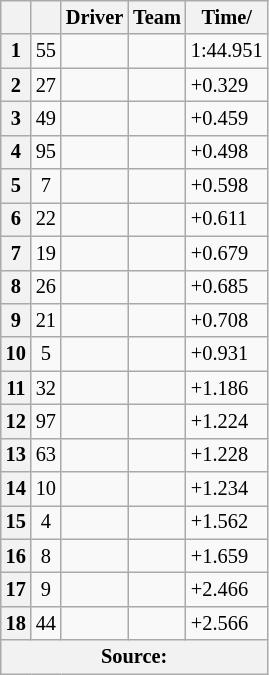<table class="wikitable" style="font-size:85%">
<tr>
<th scope="col"></th>
<th scope="col"></th>
<th scope="col">Driver</th>
<th scope="col">Team</th>
<th scope="col">Time/</th>
</tr>
<tr>
<th scope="row">1</th>
<td align="center">55</td>
<td></td>
<td></td>
<td>1:44.951</td>
</tr>
<tr>
<th scope="row">2</th>
<td align="center">27</td>
<td></td>
<td></td>
<td>+0.329</td>
</tr>
<tr>
<th scope="row">3</th>
<td align="center">49</td>
<td></td>
<td></td>
<td>+0.459</td>
</tr>
<tr>
<th scope="row">4</th>
<td align="center">95</td>
<td></td>
<td></td>
<td>+0.498</td>
</tr>
<tr>
<th scope="row">5</th>
<td align="center">7</td>
<td></td>
<td></td>
<td>+0.598</td>
</tr>
<tr>
<th scope="row">6</th>
<td align="center">22</td>
<td></td>
<td></td>
<td>+0.611</td>
</tr>
<tr>
<th scope="row">7</th>
<td align="center">19</td>
<td></td>
<td></td>
<td>+0.679</td>
</tr>
<tr>
<th scope="row">8</th>
<td align="center">26</td>
<td></td>
<td></td>
<td>+0.685</td>
</tr>
<tr>
<th scope="row">9</th>
<td align="center">21</td>
<td></td>
<td></td>
<td>+0.708</td>
</tr>
<tr>
<th scope="row">10</th>
<td align="center">5</td>
<td></td>
<td></td>
<td>+0.931</td>
</tr>
<tr>
<th scope="row">11</th>
<td align="center">32</td>
<td></td>
<td></td>
<td>+1.186</td>
</tr>
<tr>
<th scope="row">12</th>
<td align="center">97</td>
<td></td>
<td></td>
<td>+1.224</td>
</tr>
<tr>
<th scope="row">13</th>
<td align="center">63</td>
<td></td>
<td></td>
<td>+1.228</td>
</tr>
<tr>
<th scope="row">14</th>
<td align="center">10</td>
<td></td>
<td></td>
<td>+1.234</td>
</tr>
<tr>
<th scope="row">15</th>
<td align="center">4</td>
<td></td>
<td></td>
<td>+1.562</td>
</tr>
<tr>
<th scope="row">16</th>
<td align="center">8</td>
<td></td>
<td></td>
<td>+1.659</td>
</tr>
<tr>
<th scope="row">17</th>
<td align="center">9</td>
<td></td>
<td></td>
<td>+2.466</td>
</tr>
<tr>
<th scope="row">18</th>
<td align="center">44</td>
<td></td>
<td></td>
<td>+2.566</td>
</tr>
<tr>
<th colspan=5>Source:</th>
</tr>
</table>
